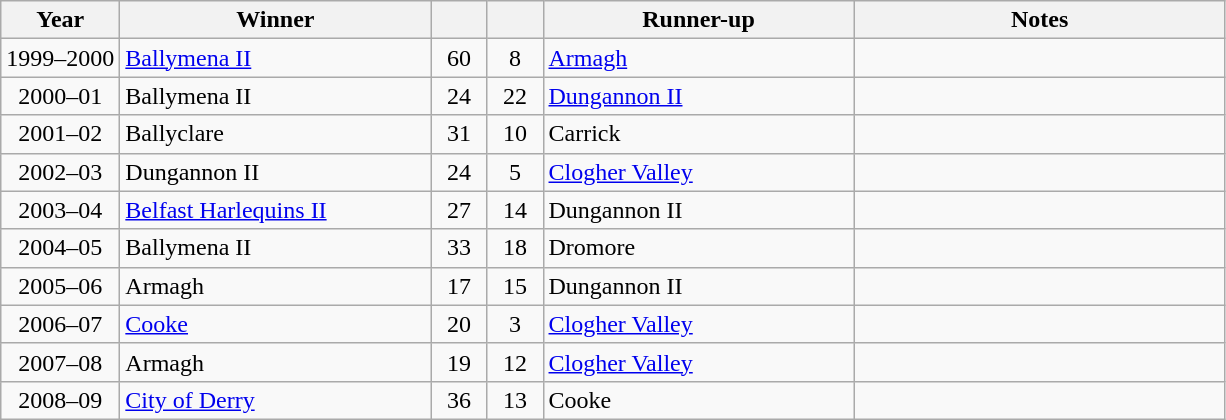<table class="wikitable">
<tr>
<th>Year</th>
<th>Winner</th>
<th></th>
<th></th>
<th>Runner-up</th>
<th>Notes</th>
</tr>
<tr>
<td align="center">1999–2000</td>
<td width=200><a href='#'>Ballymena II</a></td>
<td width=30 align="center">60</td>
<td width=30 align="center">8</td>
<td width=200><a href='#'>Armagh</a></td>
<td></td>
</tr>
<tr>
<td align="center">2000–01</td>
<td>Ballymena II</td>
<td align="center">24</td>
<td align="center">22</td>
<td><a href='#'>Dungannon II</a></td>
<td></td>
</tr>
<tr>
<td align="center">2001–02</td>
<td>Ballyclare</td>
<td align="center">31</td>
<td align="center">10</td>
<td>Carrick</td>
<td></td>
</tr>
<tr>
<td align="center">2002–03</td>
<td>Dungannon II</td>
<td align="center">24</td>
<td align="center">5</td>
<td><a href='#'>Clogher Valley</a></td>
<td></td>
</tr>
<tr>
<td align="center">2003–04</td>
<td><a href='#'>Belfast Harlequins II</a></td>
<td align="center">27</td>
<td align="center">14</td>
<td>Dungannon II</td>
<td></td>
</tr>
<tr>
<td align="center">2004–05</td>
<td>Ballymena II</td>
<td align="center">33</td>
<td align="center">18</td>
<td>Dromore</td>
<td></td>
</tr>
<tr>
<td align="center">2005–06</td>
<td>Armagh</td>
<td align="center">17</td>
<td align="center">15</td>
<td>Dungannon II</td>
<td></td>
</tr>
<tr>
<td align="center">2006–07</td>
<td><a href='#'>Cooke</a></td>
<td align="center">20</td>
<td align="center">3</td>
<td><a href='#'>Clogher Valley</a></td>
<td width=240></td>
</tr>
<tr>
<td align="center">2007–08</td>
<td>Armagh</td>
<td align="center">19</td>
<td align="center">12</td>
<td><a href='#'>Clogher Valley</a></td>
<td></td>
</tr>
<tr>
<td align="center">2008–09</td>
<td><a href='#'>City of Derry</a></td>
<td align="center">36</td>
<td align="center">13</td>
<td>Cooke</td>
<td></td>
</tr>
</table>
